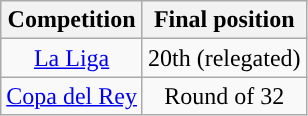<table class="wikitable" style="font-size:100%; text-align:center">
<tr>
<th>Competition</th>
<th>Final position</th>
</tr>
<tr style="background:">
<td><a href='#'>La Liga</a></td>
<td>20th (relegated)</td>
</tr>
<tr style="background:">
<td><a href='#'>Copa del Rey</a></td>
<td>Round of 32</td>
</tr>
</table>
